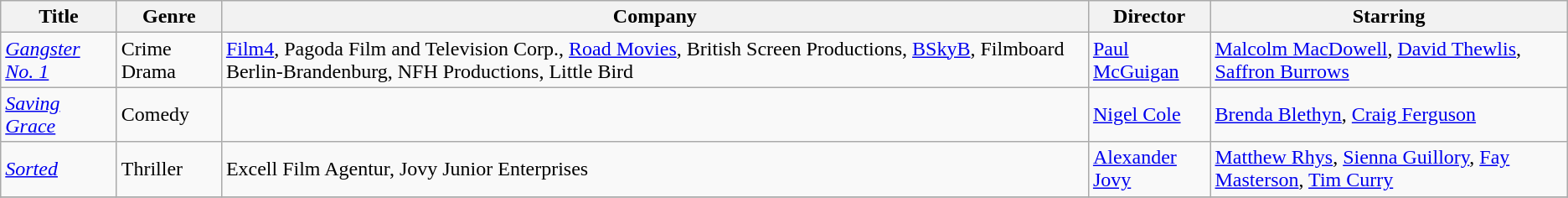<table class="wikitable unsortable">
<tr>
<th>Title</th>
<th>Genre</th>
<th>Company</th>
<th>Director</th>
<th>Starring</th>
</tr>
<tr>
<td><em><a href='#'>Gangster No. 1</a></em></td>
<td>Crime Drama</td>
<td><a href='#'>Film4</a>, Pagoda Film and Television Corp., <a href='#'>Road Movies</a>, British Screen Productions, <a href='#'>BSkyB</a>, Filmboard Berlin-Brandenburg, NFH Productions, Little Bird</td>
<td><a href='#'>Paul McGuigan</a></td>
<td><a href='#'>Malcolm MacDowell</a>, <a href='#'>David Thewlis</a>, <a href='#'>Saffron Burrows</a></td>
</tr>
<tr>
<td><em><a href='#'>Saving Grace</a></em></td>
<td>Comedy</td>
<td></td>
<td><a href='#'>Nigel Cole</a></td>
<td><a href='#'>Brenda Blethyn</a>, <a href='#'>Craig Ferguson</a></td>
</tr>
<tr>
<td><em><a href='#'>Sorted</a></em></td>
<td>Thriller</td>
<td>Excell Film Agentur, Jovy Junior Enterprises</td>
<td><a href='#'>Alexander Jovy</a></td>
<td><a href='#'>Matthew Rhys</a>, <a href='#'>Sienna Guillory</a>, <a href='#'>Fay Masterson</a>, <a href='#'>Tim Curry</a></td>
</tr>
<tr>
</tr>
</table>
